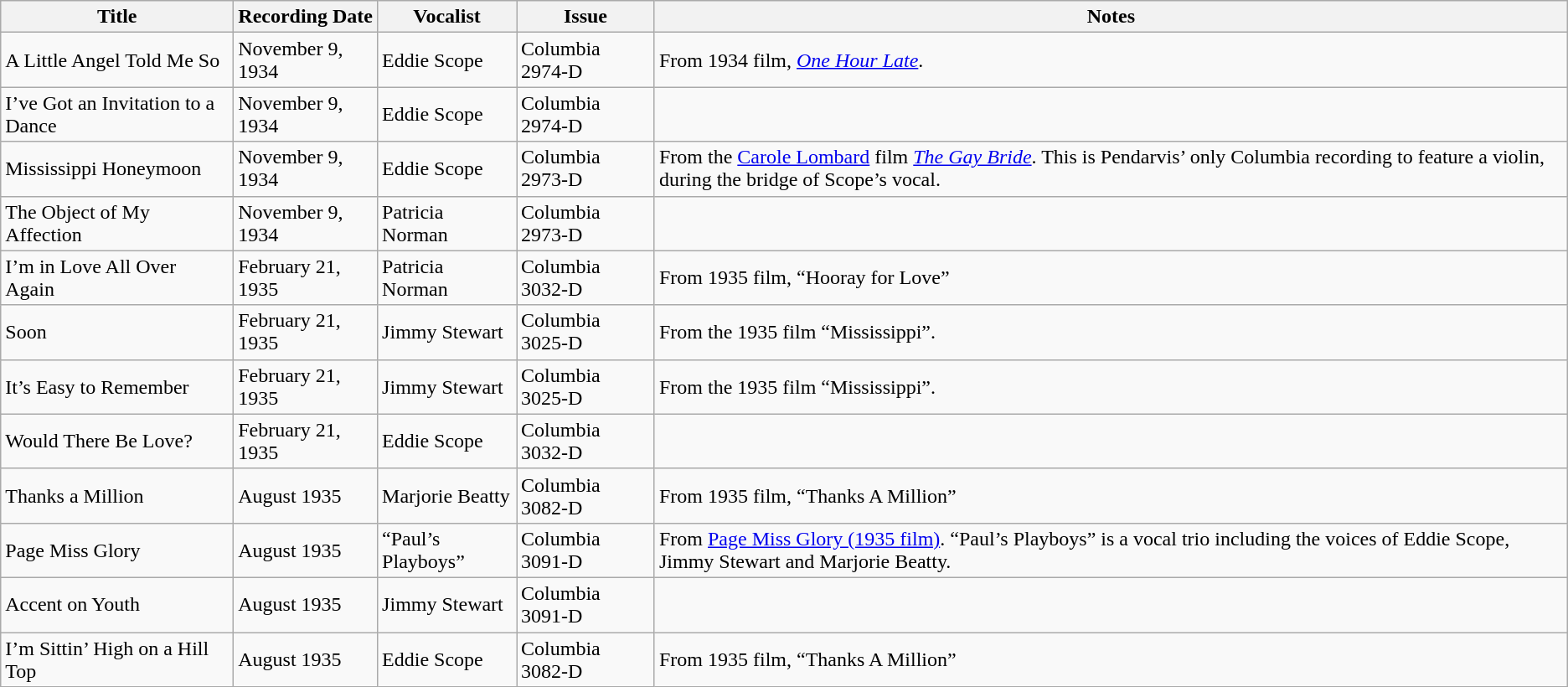<table class=wikitable>
<tr>
<th>Title</th>
<th>Recording Date</th>
<th>Vocalist</th>
<th>Issue</th>
<th>Notes</th>
</tr>
<tr>
<td>A Little Angel Told Me So</td>
<td>November 9, 1934</td>
<td>Eddie Scope</td>
<td>Columbia 2974-D</td>
<td>From 1934 film, <em><a href='#'>One Hour Late</a></em>. </td>
</tr>
<tr>
<td>I’ve Got an Invitation to a Dance</td>
<td>November 9, 1934</td>
<td>Eddie Scope</td>
<td>Columbia 2974-D</td>
<td></td>
</tr>
<tr>
<td>Mississippi Honeymoon</td>
<td>November 9, 1934</td>
<td>Eddie Scope</td>
<td>Columbia 2973-D</td>
<td>From the <a href='#'>Carole Lombard</a> film <em><a href='#'>The Gay Bride</a></em>. This is Pendarvis’ only Columbia recording to feature a violin, during the bridge of Scope’s vocal. </td>
</tr>
<tr>
<td>The Object of My Affection</td>
<td>November 9, 1934</td>
<td>Patricia Norman</td>
<td>Columbia 2973-D</td>
<td></td>
</tr>
<tr>
<td>I’m in Love All Over Again</td>
<td>February 21, 1935</td>
<td>Patricia Norman</td>
<td>Columbia 3032-D</td>
<td>From 1935 film, “Hooray for Love” </td>
</tr>
<tr>
<td>Soon</td>
<td>February 21, 1935</td>
<td>Jimmy Stewart</td>
<td>Columbia 3025-D</td>
<td>From the 1935 film “Mississippi”. </td>
</tr>
<tr>
<td>It’s Easy to Remember</td>
<td>February 21, 1935</td>
<td>Jimmy Stewart</td>
<td>Columbia 3025-D</td>
<td>From the 1935 film “Mississippi”. </td>
</tr>
<tr>
<td>Would There Be Love?</td>
<td>February 21, 1935</td>
<td>Eddie Scope</td>
<td>Columbia 3032-D</td>
<td></td>
</tr>
<tr>
<td>Thanks a Million</td>
<td>August 1935</td>
<td>Marjorie Beatty</td>
<td>Columbia 3082-D</td>
<td>From 1935 film, “Thanks A Million” </td>
</tr>
<tr>
<td>Page Miss Glory</td>
<td>August 1935</td>
<td>“Paul’s Playboys”</td>
<td>Columbia 3091-D</td>
<td>From <a href='#'>Page Miss Glory (1935 film)</a>. “Paul’s Playboys” is a vocal trio including the voices of Eddie Scope, Jimmy Stewart and Marjorie Beatty. </td>
</tr>
<tr>
<td>Accent on Youth</td>
<td>August 1935</td>
<td>Jimmy Stewart</td>
<td>Columbia 3091-D</td>
<td></td>
</tr>
<tr>
<td>I’m Sittin’ High on a Hill Top</td>
<td>August 1935</td>
<td>Eddie Scope</td>
<td>Columbia 3082-D</td>
<td>From 1935 film, “Thanks A Million” </td>
</tr>
</table>
